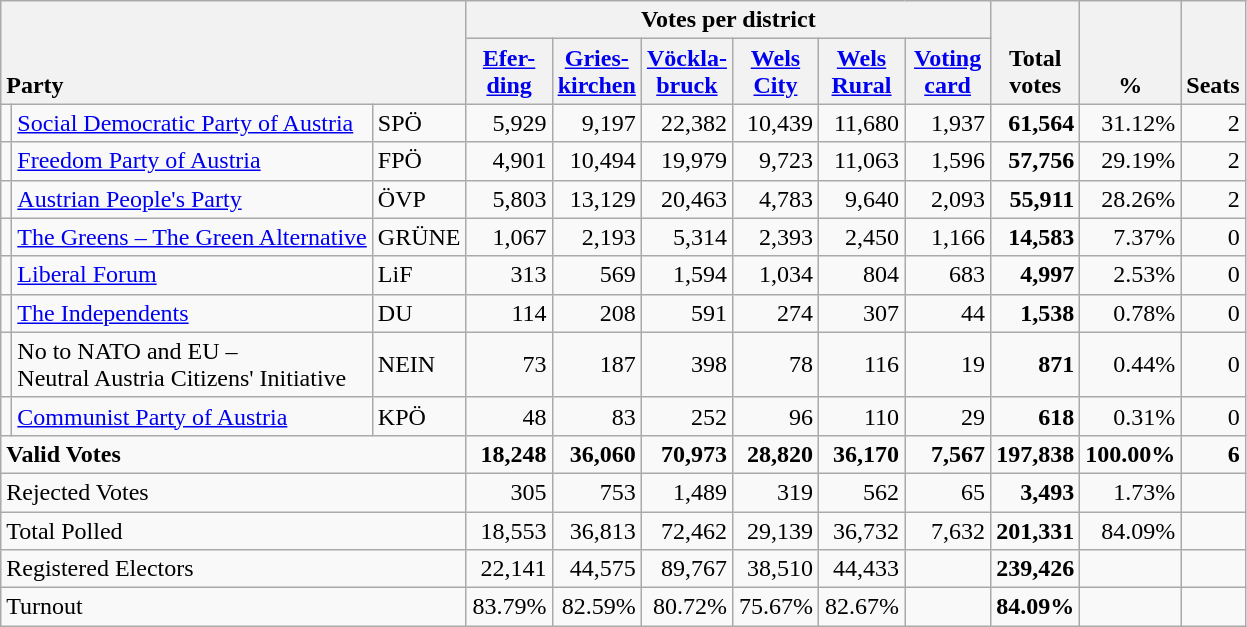<table class="wikitable" border="1" style="text-align:right;">
<tr>
<th style="text-align:left;" valign=bottom rowspan=2 colspan=3>Party</th>
<th colspan=6>Votes per district</th>
<th align=center valign=bottom rowspan=2 width="50">Total<br>votes</th>
<th align=center valign=bottom rowspan=2 width="50">%</th>
<th align=center valign=bottom rowspan=2>Seats</th>
</tr>
<tr>
<th align=center valign=bottom width="50"><a href='#'>Efer-<br>ding</a></th>
<th align=center valign=bottom width="50"><a href='#'>Gries-<br>kirchen</a></th>
<th align=center valign=bottom width="50"><a href='#'>Vöckla-<br>bruck</a></th>
<th align=center valign=bottom width="50"><a href='#'>Wels<br>City</a></th>
<th align=center valign=bottom width="50"><a href='#'>Wels<br>Rural</a></th>
<th align=center valign=bottom width="50"><a href='#'>Voting<br>card</a></th>
</tr>
<tr>
<td></td>
<td align=left><a href='#'>Social Democratic Party of Austria</a></td>
<td align=left>SPÖ</td>
<td>5,929</td>
<td>9,197</td>
<td>22,382</td>
<td>10,439</td>
<td>11,680</td>
<td>1,937</td>
<td><strong>61,564</strong></td>
<td>31.12%</td>
<td>2</td>
</tr>
<tr>
<td></td>
<td align=left><a href='#'>Freedom Party of Austria</a></td>
<td align=left>FPÖ</td>
<td>4,901</td>
<td>10,494</td>
<td>19,979</td>
<td>9,723</td>
<td>11,063</td>
<td>1,596</td>
<td><strong>57,756</strong></td>
<td>29.19%</td>
<td>2</td>
</tr>
<tr>
<td></td>
<td align=left><a href='#'>Austrian People's Party</a></td>
<td align=left>ÖVP</td>
<td>5,803</td>
<td>13,129</td>
<td>20,463</td>
<td>4,783</td>
<td>9,640</td>
<td>2,093</td>
<td><strong>55,911</strong></td>
<td>28.26%</td>
<td>2</td>
</tr>
<tr>
<td></td>
<td align=left style="white-space: nowrap;"><a href='#'>The Greens – The Green Alternative</a></td>
<td align=left>GRÜNE</td>
<td>1,067</td>
<td>2,193</td>
<td>5,314</td>
<td>2,393</td>
<td>2,450</td>
<td>1,166</td>
<td><strong>14,583</strong></td>
<td>7.37%</td>
<td>0</td>
</tr>
<tr>
<td></td>
<td align=left><a href='#'>Liberal Forum</a></td>
<td align=left>LiF</td>
<td>313</td>
<td>569</td>
<td>1,594</td>
<td>1,034</td>
<td>804</td>
<td>683</td>
<td><strong>4,997</strong></td>
<td>2.53%</td>
<td>0</td>
</tr>
<tr>
<td></td>
<td align=left><a href='#'>The Independents</a></td>
<td align=left>DU</td>
<td>114</td>
<td>208</td>
<td>591</td>
<td>274</td>
<td>307</td>
<td>44</td>
<td><strong>1,538</strong></td>
<td>0.78%</td>
<td>0</td>
</tr>
<tr>
<td></td>
<td align=left>No to NATO and EU –<br>Neutral Austria Citizens' Initiative</td>
<td align=left>NEIN</td>
<td>73</td>
<td>187</td>
<td>398</td>
<td>78</td>
<td>116</td>
<td>19</td>
<td><strong>871</strong></td>
<td>0.44%</td>
<td>0</td>
</tr>
<tr>
<td></td>
<td align=left><a href='#'>Communist Party of Austria</a></td>
<td align=left>KPÖ</td>
<td>48</td>
<td>83</td>
<td>252</td>
<td>96</td>
<td>110</td>
<td>29</td>
<td><strong>618</strong></td>
<td>0.31%</td>
<td>0</td>
</tr>
<tr style="font-weight:bold">
<td align=left colspan=3>Valid Votes</td>
<td>18,248</td>
<td>36,060</td>
<td>70,973</td>
<td>28,820</td>
<td>36,170</td>
<td>7,567</td>
<td>197,838</td>
<td>100.00%</td>
<td>6</td>
</tr>
<tr>
<td align=left colspan=3>Rejected Votes</td>
<td>305</td>
<td>753</td>
<td>1,489</td>
<td>319</td>
<td>562</td>
<td>65</td>
<td><strong>3,493</strong></td>
<td>1.73%</td>
<td></td>
</tr>
<tr>
<td align=left colspan=3>Total Polled</td>
<td>18,553</td>
<td>36,813</td>
<td>72,462</td>
<td>29,139</td>
<td>36,732</td>
<td>7,632</td>
<td><strong>201,331</strong></td>
<td>84.09%</td>
<td></td>
</tr>
<tr>
<td align=left colspan=3>Registered Electors</td>
<td>22,141</td>
<td>44,575</td>
<td>89,767</td>
<td>38,510</td>
<td>44,433</td>
<td></td>
<td><strong>239,426</strong></td>
<td></td>
<td></td>
</tr>
<tr>
<td align=left colspan=3>Turnout</td>
<td>83.79%</td>
<td>82.59%</td>
<td>80.72%</td>
<td>75.67%</td>
<td>82.67%</td>
<td></td>
<td><strong>84.09%</strong></td>
<td></td>
<td></td>
</tr>
</table>
